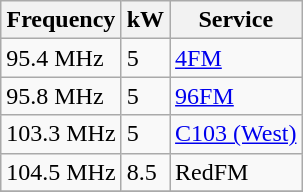<table class="wikitable sortable">
<tr>
<th>Frequency</th>
<th>kW</th>
<th>Service</th>
</tr>
<tr>
<td>95.4 MHz</td>
<td>5</td>
<td><a href='#'>4FM</a></td>
</tr>
<tr>
<td>95.8 MHz</td>
<td>5</td>
<td><a href='#'>96FM</a></td>
</tr>
<tr>
<td>103.3 MHz</td>
<td>5</td>
<td><a href='#'>C103 (West)</a></td>
</tr>
<tr>
<td>104.5 MHz</td>
<td>8.5</td>
<td>RedFM</td>
</tr>
<tr>
</tr>
</table>
